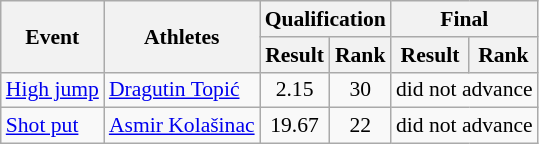<table class="wikitable" border="1" style="font-size:90%">
<tr>
<th rowspan="2">Event</th>
<th rowspan="2">Athletes</th>
<th colspan="2">Qualification</th>
<th colspan="2">Final</th>
</tr>
<tr>
<th>Result</th>
<th>Rank</th>
<th>Result</th>
<th>Rank</th>
</tr>
<tr>
<td><a href='#'>High jump</a></td>
<td><a href='#'>Dragutin Topić</a></td>
<td align=center>2.15</td>
<td align=center>30</td>
<td align=center colspan=2>did not advance</td>
</tr>
<tr>
<td><a href='#'>Shot put</a></td>
<td><a href='#'>Asmir Kolašinac</a></td>
<td align=center>19.67</td>
<td align=center>22</td>
<td align=center colspan=2>did not advance</td>
</tr>
</table>
